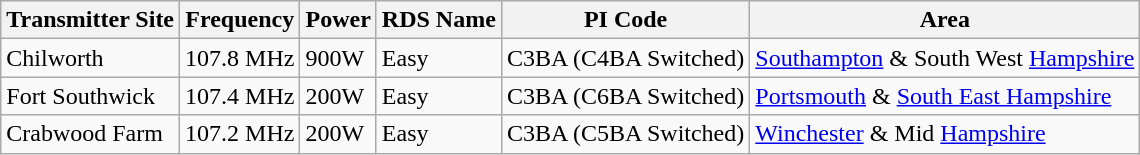<table class="wikitable">
<tr>
<th>Transmitter Site</th>
<th>Frequency</th>
<th>Power</th>
<th>RDS Name</th>
<th>PI Code</th>
<th>Area</th>
</tr>
<tr>
<td>Chilworth</td>
<td>107.8 MHz</td>
<td>900W</td>
<td>Easy</td>
<td>C3BA (C4BA Switched)</td>
<td><a href='#'>Southampton</a> & South West <a href='#'>Hampshire</a></td>
</tr>
<tr>
<td>Fort Southwick</td>
<td>107.4 MHz</td>
<td>200W</td>
<td>Easy</td>
<td>C3BA (C6BA Switched)</td>
<td><a href='#'>Portsmouth</a> & <a href='#'>South East Hampshire</a></td>
</tr>
<tr>
<td>Crabwood Farm</td>
<td>107.2 MHz</td>
<td>200W</td>
<td>Easy</td>
<td>C3BA (C5BA Switched)</td>
<td><a href='#'>Winchester</a> & Mid <a href='#'>Hampshire</a></td>
</tr>
</table>
